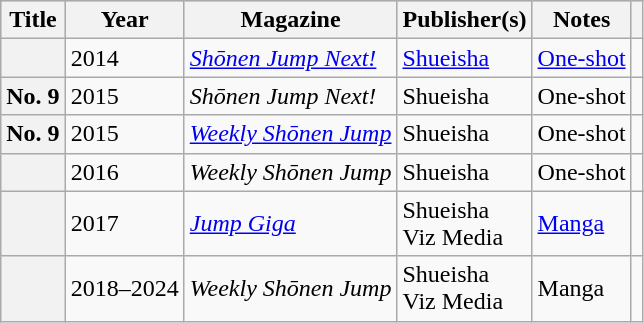<table class="wikitable plainrowheaders sortable">
<tr style="background:#ccc; text-align:center;">
<th scope="col">Title</th>
<th scope="col">Year</th>
<th>Magazine</th>
<th scope="col">Publisher(s)</th>
<th scope="col">Notes</th>
<th scope="col" class="unsortable"></th>
</tr>
<tr>
<th scope="row"></th>
<td>2014</td>
<td><em><a href='#'>Shōnen Jump Next!</a></em></td>
<td><a href='#'>Shueisha</a></td>
<td><a href='#'>One-shot</a></td>
<td align="center"></td>
</tr>
<tr>
<th scope="row">No. 9</th>
<td>2015</td>
<td><em>Shōnen Jump Next!</em></td>
<td>Shueisha</td>
<td>One-shot</td>
<td align="center"></td>
</tr>
<tr>
<th scope="row">No. 9</th>
<td>2015</td>
<td><em><a href='#'>Weekly Shōnen Jump</a></em></td>
<td>Shueisha</td>
<td>One-shot</td>
<td align="center"></td>
</tr>
<tr>
<th scope="row"></th>
<td>2016</td>
<td><em>Weekly Shōnen Jump</em></td>
<td>Shueisha</td>
<td>One-shot</td>
<td align="center"></td>
</tr>
<tr>
<th scope="row"></th>
<td>2017</td>
<td><em><a href='#'>Jump Giga</a></em></td>
<td>Shueisha <br>Viz Media </td>
<td><a href='#'>Manga</a></td>
<td align="center"></td>
</tr>
<tr>
<th scope="row"></th>
<td>2018–2024</td>
<td><em>Weekly Shōnen Jump</em></td>
<td>Shueisha <br>Viz Media </td>
<td>Manga</td>
<td align="center"></td>
</tr>
</table>
